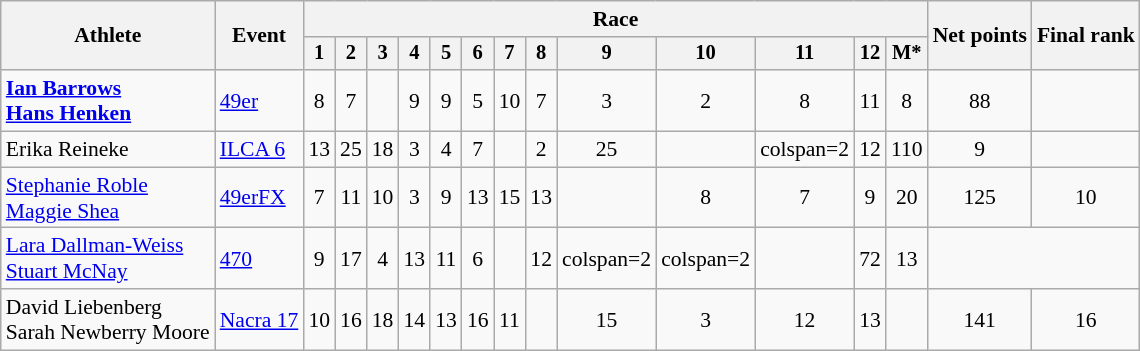<table class=wikitable style=font-size:90%;text-align:center>
<tr>
<th rowspan=2>Athlete</th>
<th rowspan=2>Event</th>
<th colspan=13>Race</th>
<th rowspan=2>Net points</th>
<th rowspan=2>Final rank</th>
</tr>
<tr style=font-size:95%>
<th>1</th>
<th>2</th>
<th>3</th>
<th>4</th>
<th>5</th>
<th>6</th>
<th>7</th>
<th>8</th>
<th>9</th>
<th>10</th>
<th>11</th>
<th>12</th>
<th>M*</th>
</tr>
<tr>
<td align=left><strong><a href='#'>Ian Barrows</a><br><a href='#'>Hans Henken</a></strong></td>
<td align=left><a href='#'>49er</a></td>
<td>8</td>
<td>7</td>
<td></td>
<td>9</td>
<td>9</td>
<td>5</td>
<td>10</td>
<td>7</td>
<td>3</td>
<td>2</td>
<td>8</td>
<td>11</td>
<td>8</td>
<td>88</td>
<td></td>
</tr>
<tr>
<td align=left>Erika Reineke</td>
<td align=left><a href='#'>ILCA 6</a></td>
<td>13</td>
<td>25</td>
<td>18</td>
<td>3</td>
<td>4</td>
<td>7</td>
<td></td>
<td>2</td>
<td>25</td>
<td></td>
<td>colspan=2 </td>
<td>12</td>
<td>110</td>
<td>9</td>
</tr>
<tr>
<td align=left><a href='#'>Stephanie Roble</a><br><a href='#'>Maggie Shea</a></td>
<td align=left><a href='#'>49erFX</a></td>
<td>7</td>
<td>11</td>
<td>10</td>
<td>3</td>
<td>9</td>
<td>13</td>
<td>15</td>
<td>13</td>
<td></td>
<td>8</td>
<td>7</td>
<td>9</td>
<td>20</td>
<td>125</td>
<td>10</td>
</tr>
<tr>
<td align=left><a href='#'>Lara Dallman-Weiss</a><br><a href='#'>Stuart McNay</a></td>
<td align=left><a href='#'>470</a></td>
<td>9</td>
<td>17</td>
<td>4</td>
<td>13</td>
<td>11</td>
<td>6</td>
<td></td>
<td>12</td>
<td>colspan=2 </td>
<td>colspan=2 </td>
<td></td>
<td>72</td>
<td>13</td>
</tr>
<tr>
<td align=left>David Liebenberg<br>Sarah Newberry Moore</td>
<td align=left><a href='#'>Nacra 17</a></td>
<td>10</td>
<td>16</td>
<td>18</td>
<td>14</td>
<td>13</td>
<td>16</td>
<td>11</td>
<td></td>
<td>15</td>
<td>3</td>
<td>12</td>
<td>13</td>
<td></td>
<td>141</td>
<td>16</td>
</tr>
</table>
